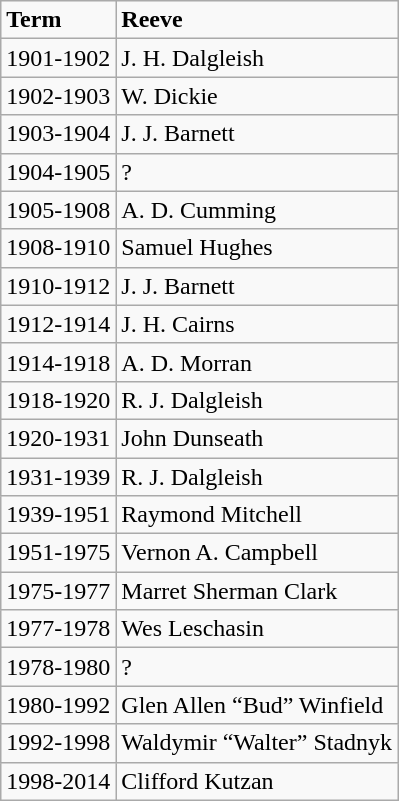<table class="wikitable">
<tr>
<td><strong>Term</strong></td>
<td><strong>Reeve</strong></td>
</tr>
<tr>
<td>1901-1902</td>
<td>J. H. Dalgleish</td>
</tr>
<tr>
<td>1902-1903</td>
<td>W. Dickie</td>
</tr>
<tr>
<td>1903-1904</td>
<td>J. J. Barnett</td>
</tr>
<tr>
<td>1904-1905</td>
<td>?</td>
</tr>
<tr>
<td>1905-1908</td>
<td>A. D. Cumming</td>
</tr>
<tr>
<td>1908-1910</td>
<td>Samuel Hughes</td>
</tr>
<tr>
<td>1910-1912</td>
<td>J. J. Barnett</td>
</tr>
<tr>
<td>1912-1914</td>
<td>J. H. Cairns</td>
</tr>
<tr>
<td>1914-1918</td>
<td>A. D. Morran</td>
</tr>
<tr>
<td>1918-1920</td>
<td>R. J. Dalgleish</td>
</tr>
<tr>
<td>1920-1931</td>
<td>John Dunseath</td>
</tr>
<tr>
<td>1931-1939</td>
<td>R. J. Dalgleish</td>
</tr>
<tr>
<td>1939-1951</td>
<td>Raymond Mitchell</td>
</tr>
<tr>
<td>1951-1975</td>
<td>Vernon A. Campbell</td>
</tr>
<tr>
<td>1975-1977</td>
<td>Marret Sherman Clark</td>
</tr>
<tr>
<td>1977-1978</td>
<td>Wes Leschasin</td>
</tr>
<tr>
<td>1978-1980</td>
<td>?</td>
</tr>
<tr>
<td>1980-1992</td>
<td>Glen Allen “Bud” Winfield</td>
</tr>
<tr>
<td>1992-1998</td>
<td>Waldymir “Walter” Stadnyk</td>
</tr>
<tr>
<td>1998-2014</td>
<td>Clifford Kutzan</td>
</tr>
</table>
